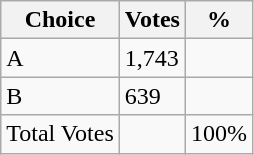<table class="wikitable">
<tr>
<th>Choice</th>
<th>Votes</th>
<th>%</th>
</tr>
<tr>
<td>A</td>
<td>1,743</td>
<td></td>
</tr>
<tr>
<td>B</td>
<td>639</td>
<td></td>
</tr>
<tr>
<td>Total Votes</td>
<td></td>
<td>100%</td>
</tr>
</table>
